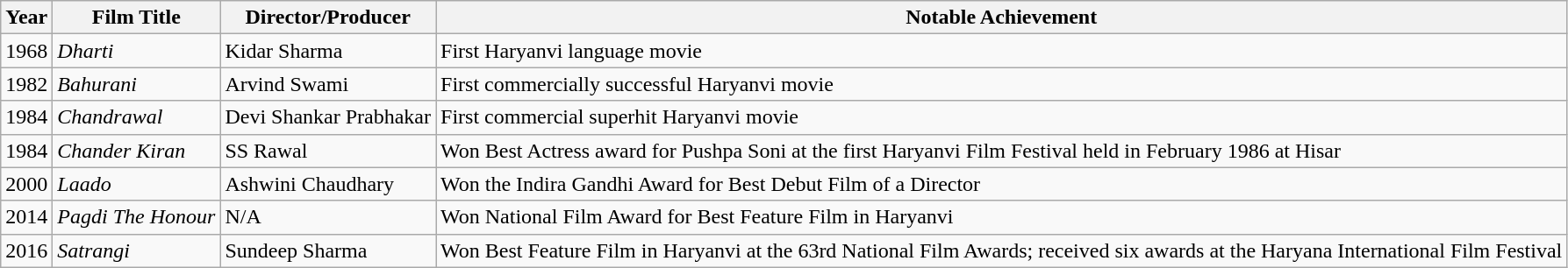<table class="wikitable">
<tr>
<th>Year</th>
<th>Film Title</th>
<th>Director/Producer</th>
<th>Notable Achievement</th>
</tr>
<tr>
<td>1968</td>
<td><em>Dharti</em> </td>
<td>Kidar Sharma</td>
<td>First Haryanvi language movie</td>
</tr>
<tr>
<td>1982</td>
<td><em>Bahurani</em> </td>
<td>Arvind Swami</td>
<td>First commercially successful Haryanvi movie</td>
</tr>
<tr>
<td>1984</td>
<td><em>Chandrawal</em> </td>
<td>Devi Shankar Prabhakar</td>
<td>First commercial superhit Haryanvi movie</td>
</tr>
<tr>
<td>1984</td>
<td><em>Chander Kiran</em> </td>
<td>SS Rawal</td>
<td>Won Best Actress award for Pushpa Soni at the first Haryanvi Film Festival held in February 1986 at Hisar</td>
</tr>
<tr>
<td>2000</td>
<td><em>Laado</em> </td>
<td>Ashwini Chaudhary</td>
<td>Won the Indira Gandhi Award for Best Debut Film of a Director</td>
</tr>
<tr>
<td>2014</td>
<td><em>Pagdi The Honour</em> </td>
<td>N/A</td>
<td>Won National Film Award for Best Feature Film in Haryanvi</td>
</tr>
<tr>
<td>2016</td>
<td><em>Satrangi</em> </td>
<td>Sundeep Sharma</td>
<td>Won Best Feature Film in Haryanvi at the 63rd National Film Awards; received six awards at the Haryana International Film Festival</td>
</tr>
</table>
